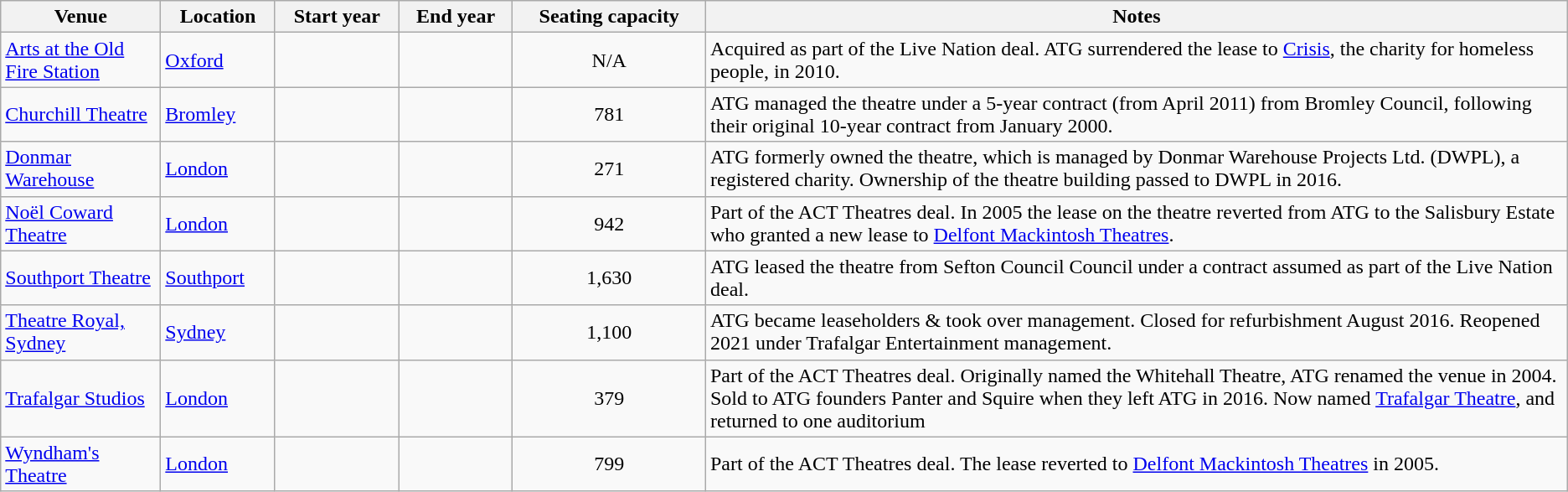<table class="wikitable sortable">
<tr>
<th scope="col" style="width:120px;">Venue</th>
<th scope="col">Location</th>
<th scope="col">Start year</th>
<th scope="col">End year</th>
<th scope="col" data-sort-type="number">Seating capacity</th>
<th scope="col" style="width:55%;">Notes</th>
</tr>
<tr>
<td><a href='#'>Arts at the Old Fire Station</a></td>
<td><a href='#'>Oxford</a></td>
<td style="text-align:center;"></td>
<td style="text-align:center;"></td>
<td style="text-align:center;">N/A</td>
<td>Acquired as part of the Live Nation deal. ATG surrendered the lease to <a href='#'>Crisis</a>, the charity for homeless people, in 2010.</td>
</tr>
<tr>
<td><a href='#'>Churchill Theatre</a></td>
<td><a href='#'>Bromley</a></td>
<td style="text-align:center;"></td>
<td style="text-align:center;"></td>
<td style="text-align:center;">781</td>
<td>ATG managed the theatre under a 5-year contract (from April 2011) from Bromley Council, following their original 10-year contract from January 2000.</td>
</tr>
<tr>
<td><a href='#'>Donmar Warehouse</a></td>
<td><a href='#'>London</a></td>
<td style="text-align:center;"></td>
<td style="text-align:center;"></td>
<td style="text-align:center;">271</td>
<td>ATG formerly owned the theatre, which is managed by Donmar Warehouse Projects Ltd. (DWPL), a registered charity. Ownership of the theatre building passed to DWPL in 2016.</td>
</tr>
<tr>
<td><a href='#'>Noël Coward Theatre</a></td>
<td><a href='#'>London</a></td>
<td style="text-align:center;"></td>
<td style="text-align:center;"></td>
<td style="text-align:center;">942</td>
<td>Part of the ACT Theatres deal. In 2005 the lease on the theatre reverted from ATG to the Salisbury Estate who granted a new lease to <a href='#'>Delfont Mackintosh Theatres</a>.</td>
</tr>
<tr>
<td><a href='#'>Southport Theatre</a></td>
<td><a href='#'>Southport</a></td>
<td style="text-align:center;"></td>
<td style="text-align:center;"></td>
<td style="text-align:center;">1,630</td>
<td>ATG leased the theatre from Sefton Council Council under a contract assumed as part of the Live Nation deal.</td>
</tr>
<tr>
<td><a href='#'>Theatre Royal, Sydney</a></td>
<td><a href='#'>Sydney</a></td>
<td style="text-align:center;"></td>
<td style="text-align:center;"></td>
<td style="text-align:center;">1,100</td>
<td>ATG became leaseholders & took over management. Closed for refurbishment August 2016. Reopened 2021 under Trafalgar Entertainment management.</td>
</tr>
<tr>
<td><a href='#'>Trafalgar Studios</a></td>
<td><a href='#'>London</a></td>
<td style="text-align:center;"></td>
<td style="text-align:center;"></td>
<td style="text-align:center;">379</td>
<td>Part of the ACT Theatres deal. Originally named the Whitehall Theatre, ATG renamed the venue in 2004. Sold to ATG founders Panter and Squire when they left ATG in 2016. Now named <a href='#'>Trafalgar Theatre</a>, and returned to one auditorium</td>
</tr>
<tr>
<td><a href='#'>Wyndham's Theatre</a></td>
<td><a href='#'>London</a></td>
<td style="text-align:center;"></td>
<td style="text-align:center;"></td>
<td style="text-align:center;">799</td>
<td>Part of the ACT Theatres deal. The lease reverted to <a href='#'>Delfont Mackintosh Theatres</a> in 2005.</td>
</tr>
</table>
